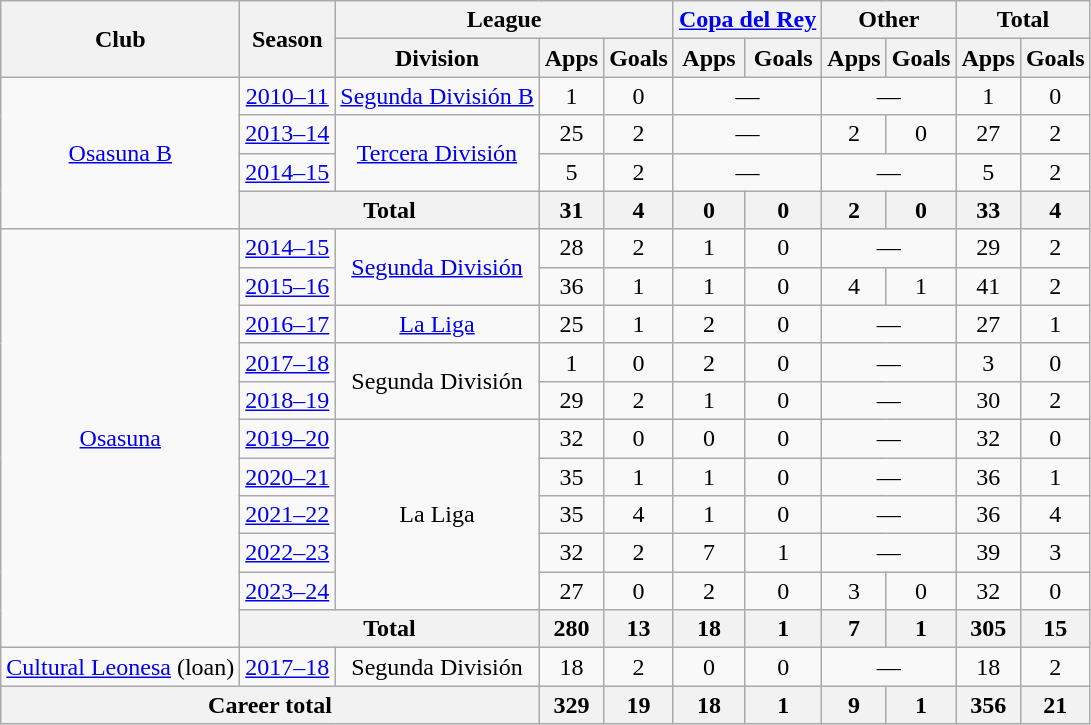<table class="wikitable" style="text-align:center">
<tr>
<th rowspan="2">Club</th>
<th rowspan="2">Season</th>
<th colspan="3">League</th>
<th colspan="2"><a href='#'>Copa del Rey</a></th>
<th colspan="2">Other</th>
<th colspan="2">Total</th>
</tr>
<tr>
<th>Division</th>
<th>Apps</th>
<th>Goals</th>
<th>Apps</th>
<th>Goals</th>
<th>Apps</th>
<th>Goals</th>
<th>Apps</th>
<th>Goals</th>
</tr>
<tr>
<td rowspan="4"><a href='#'>Osasuna B</a></td>
<td><a href='#'>2010–11</a></td>
<td><a href='#'>Segunda División B</a></td>
<td>1</td>
<td>0</td>
<td colspan="2">—</td>
<td colspan="2">—</td>
<td>1</td>
<td>0</td>
</tr>
<tr>
<td><a href='#'>2013–14</a></td>
<td rowspan="2"><a href='#'>Tercera División</a></td>
<td>25</td>
<td>2</td>
<td colspan="2">—</td>
<td>2</td>
<td>0</td>
<td>27</td>
<td>2</td>
</tr>
<tr>
<td><a href='#'>2014–15</a></td>
<td>5</td>
<td>2</td>
<td colspan="2">—</td>
<td colspan="2">—</td>
<td>5</td>
<td>2</td>
</tr>
<tr>
<th colspan="2">Total</th>
<th>31</th>
<th>4</th>
<th>0</th>
<th>0</th>
<th>2</th>
<th>0</th>
<th>33</th>
<th>4</th>
</tr>
<tr>
<td rowspan="11"><a href='#'>Osasuna</a></td>
<td><a href='#'>2014–15</a></td>
<td rowspan="2"><a href='#'>Segunda División</a></td>
<td>28</td>
<td>2</td>
<td>1</td>
<td>0</td>
<td colspan="2">—</td>
<td>29</td>
<td>2</td>
</tr>
<tr>
<td><a href='#'>2015–16</a></td>
<td>36</td>
<td>1</td>
<td>1</td>
<td>0</td>
<td>4</td>
<td>1</td>
<td>41</td>
<td>2</td>
</tr>
<tr>
<td><a href='#'>2016–17</a></td>
<td><a href='#'>La Liga</a></td>
<td>25</td>
<td>1</td>
<td>2</td>
<td>0</td>
<td colspan="2">—</td>
<td>27</td>
<td>1</td>
</tr>
<tr>
<td><a href='#'>2017–18</a></td>
<td rowspan="2">Segunda División</td>
<td>1</td>
<td>0</td>
<td>2</td>
<td>0</td>
<td colspan="2">—</td>
<td>3</td>
<td>0</td>
</tr>
<tr>
<td><a href='#'>2018–19</a></td>
<td>29</td>
<td>2</td>
<td>1</td>
<td>0</td>
<td colspan="2">—</td>
<td>30</td>
<td>2</td>
</tr>
<tr>
<td><a href='#'>2019–20</a></td>
<td rowspan="5">La Liga</td>
<td>32</td>
<td>0</td>
<td>0</td>
<td>0</td>
<td colspan="2">—</td>
<td>32</td>
<td>0</td>
</tr>
<tr>
<td><a href='#'>2020–21</a></td>
<td>35</td>
<td>1</td>
<td>1</td>
<td>0</td>
<td colspan="2">—</td>
<td>36</td>
<td>1</td>
</tr>
<tr>
<td><a href='#'>2021–22</a></td>
<td>35</td>
<td>4</td>
<td>1</td>
<td>0</td>
<td colspan="2">—</td>
<td>36</td>
<td>4</td>
</tr>
<tr>
<td><a href='#'>2022–23</a></td>
<td>32</td>
<td>2</td>
<td>7</td>
<td>1</td>
<td colspan="2">—</td>
<td>39</td>
<td>3</td>
</tr>
<tr>
<td><a href='#'>2023–24</a></td>
<td>27</td>
<td>0</td>
<td>2</td>
<td>0</td>
<td>3</td>
<td>0</td>
<td>32</td>
<td>0</td>
</tr>
<tr>
<th colspan="2">Total</th>
<th>280</th>
<th>13</th>
<th>18</th>
<th>1</th>
<th>7</th>
<th>1</th>
<th>305</th>
<th>15</th>
</tr>
<tr>
<td><a href='#'>Cultural Leonesa</a> (loan)</td>
<td><a href='#'>2017–18</a></td>
<td>Segunda División</td>
<td>18</td>
<td>2</td>
<td>0</td>
<td>0</td>
<td colspan="2">—</td>
<td>18</td>
<td>2</td>
</tr>
<tr>
<th colspan="3">Career total</th>
<th>329</th>
<th>19</th>
<th>18</th>
<th>1</th>
<th>9</th>
<th>1</th>
<th>356</th>
<th>21</th>
</tr>
</table>
